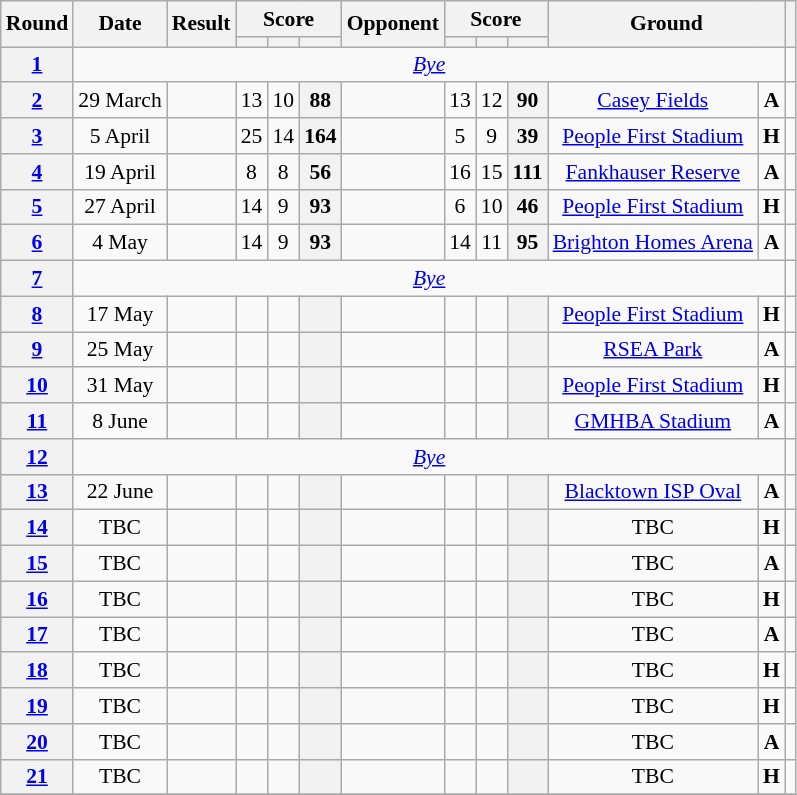<table class="wikitable plainrowheaders" style="font-size:90%; text-align:center;">
<tr>
<th rowspan="2" scope="col">Round</th>
<th rowspan="2" scope="col">Date</th>
<th rowspan="2" scope="col">Result</th>
<th colspan="3" scope="col">Score</th>
<th rowspan="2" scope="col">Opponent</th>
<th colspan="3" scope="col">Score</th>
<th colspan="2" rowspan="2" scope="col">Ground</th>
<th rowspan="2" scope="col"></th>
</tr>
<tr>
<th scope="col"></th>
<th scope="col"></th>
<th scope="col"></th>
<th scope="col"></th>
<th scope="col"></th>
<th scope="col"></th>
</tr>
<tr>
<th><a href='#'>1</a></th>
<td colspan="11"><em><a href='#'>Bye</a></em></td>
<td></td>
</tr>
<tr>
<th><a href='#'>2</a></th>
<td>29 March</td>
<td></td>
<td>13</td>
<td>10</td>
<th>88</th>
<td></td>
<td>13</td>
<td>12</td>
<th>90</th>
<td><a href='#'>Casey Fields</a></td>
<td><strong>A</strong></td>
<td></td>
</tr>
<tr>
<th><a href='#'>3</a></th>
<td>5 April</td>
<td></td>
<td>25</td>
<td>14</td>
<th>164</th>
<td></td>
<td>5</td>
<td>9</td>
<th>39</th>
<td><a href='#'>People First Stadium</a></td>
<td><strong>H</strong></td>
<td></td>
</tr>
<tr>
<th><a href='#'>4</a></th>
<td>19 April</td>
<td></td>
<td>8</td>
<td>8</td>
<th>56</th>
<td></td>
<td>16</td>
<td>15</td>
<th>111</th>
<td><a href='#'>Fankhauser Reserve</a></td>
<td><strong>A</strong></td>
<td></td>
</tr>
<tr>
<th><a href='#'>5</a></th>
<td>27 April</td>
<td></td>
<td>14</td>
<td>9</td>
<th>93</th>
<td></td>
<td>6</td>
<td>10</td>
<th>46</th>
<td><a href='#'>People First Stadium</a></td>
<td><strong>H</strong></td>
<td></td>
</tr>
<tr>
<th><a href='#'>6</a></th>
<td>4 May</td>
<td></td>
<td>14</td>
<td>9</td>
<th>93</th>
<td></td>
<td>14</td>
<td>11</td>
<th>95</th>
<td><a href='#'>Brighton Homes Arena</a></td>
<td><strong>A</strong></td>
<td></td>
</tr>
<tr>
<th><a href='#'>7</a></th>
<td colspan="11"><em><a href='#'>Bye</a></em></td>
<td></td>
</tr>
<tr>
<th><a href='#'>8</a></th>
<td>17 May</td>
<td></td>
<td></td>
<td></td>
<th></th>
<td></td>
<td></td>
<td></td>
<th></th>
<td><a href='#'>People First Stadium</a></td>
<td><strong>H</strong></td>
<td></td>
</tr>
<tr>
<th><a href='#'>9</a></th>
<td>25 May</td>
<td></td>
<td></td>
<td></td>
<th></th>
<td></td>
<td></td>
<td></td>
<th></th>
<td><a href='#'>RSEA Park</a></td>
<td><strong>A</strong></td>
<td></td>
</tr>
<tr>
<th><a href='#'>10</a></th>
<td>31 May</td>
<td></td>
<td></td>
<td></td>
<th></th>
<td></td>
<td></td>
<td></td>
<th></th>
<td><a href='#'>People First Stadium</a></td>
<td><strong>H</strong></td>
<td></td>
</tr>
<tr>
<th><a href='#'>11</a></th>
<td>8 June</td>
<td></td>
<td></td>
<td></td>
<th></th>
<td></td>
<td></td>
<td></td>
<th></th>
<td><a href='#'>GMHBA Stadium</a></td>
<td><strong>A</strong></td>
<td></td>
</tr>
<tr>
<th><a href='#'>12</a></th>
<td colspan="11"><em><a href='#'>Bye</a></em></td>
<td></td>
</tr>
<tr>
<th><a href='#'>13</a></th>
<td>22 June</td>
<td></td>
<td></td>
<td></td>
<th></th>
<td></td>
<td></td>
<td></td>
<th></th>
<td><a href='#'>Blacktown ISP Oval</a></td>
<td><strong>A</strong></td>
<td></td>
</tr>
<tr>
<th><a href='#'>14</a></th>
<td>TBC</td>
<td></td>
<td></td>
<td></td>
<th></th>
<td></td>
<td></td>
<td></td>
<th></th>
<td>TBC</td>
<td><strong>H</strong></td>
<td></td>
</tr>
<tr>
<th><a href='#'>15</a></th>
<td>TBC</td>
<td></td>
<td></td>
<td></td>
<th></th>
<td></td>
<td></td>
<td></td>
<th></th>
<td>TBC</td>
<td><strong>A</strong></td>
<td></td>
</tr>
<tr>
<th><a href='#'>16</a></th>
<td>TBC</td>
<td></td>
<td></td>
<td></td>
<th></th>
<td></td>
<td></td>
<td></td>
<th></th>
<td>TBC</td>
<td><strong>H</strong></td>
<td></td>
</tr>
<tr>
<th><a href='#'>17</a></th>
<td>TBC</td>
<td></td>
<td></td>
<td></td>
<th></th>
<td></td>
<td></td>
<td></td>
<th></th>
<td>TBC</td>
<td><strong>A</strong></td>
<td></td>
</tr>
<tr>
<th><a href='#'>18</a></th>
<td>TBC</td>
<td></td>
<td></td>
<td></td>
<th></th>
<td></td>
<td></td>
<td></td>
<th></th>
<td>TBC</td>
<td><strong>H</strong></td>
<td></td>
</tr>
<tr>
<th><a href='#'>19</a></th>
<td>TBC</td>
<td></td>
<td></td>
<td></td>
<th></th>
<td></td>
<td></td>
<td></td>
<th></th>
<td>TBC</td>
<td><strong>H</strong></td>
<td></td>
</tr>
<tr>
<th><a href='#'>20</a></th>
<td>TBC</td>
<td></td>
<td></td>
<td></td>
<th></th>
<td></td>
<td></td>
<td></td>
<th></th>
<td>TBC</td>
<td><strong>A</strong></td>
<td></td>
</tr>
<tr>
<th><a href='#'>21</a></th>
<td>TBC</td>
<td></td>
<td></td>
<td></td>
<th></th>
<td></td>
<td></td>
<td></td>
<th></th>
<td>TBC</td>
<td><strong>H</strong></td>
<td></td>
</tr>
<tr>
</tr>
</table>
